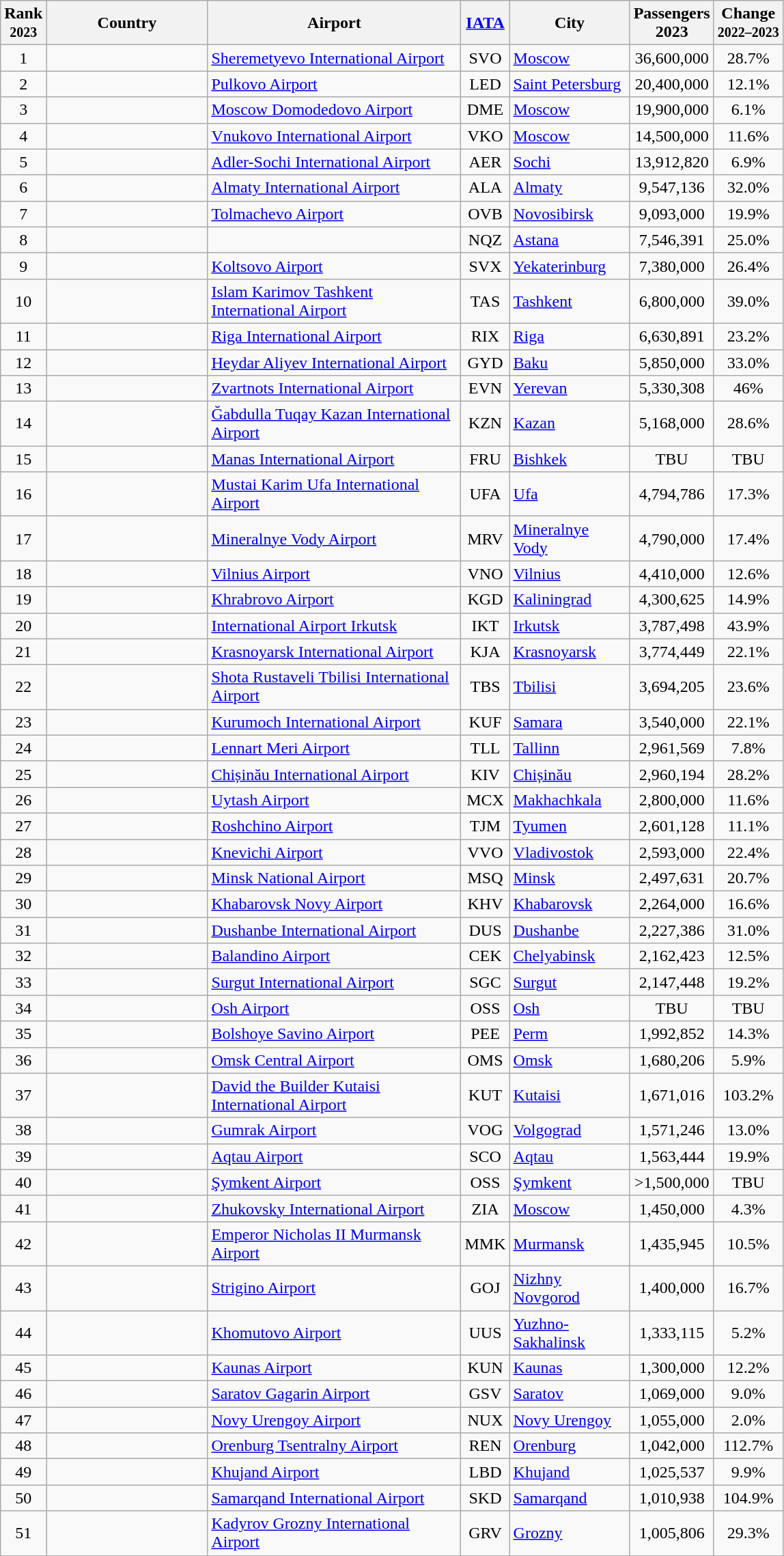<table class="wikitable sortable">
<tr>
<th>Rank<br><small>2023</small></th>
<th style="width:150px;">Country</th>
<th style="width:240px;">Airport</th>
<th><a href='#'>IATA</a></th>
<th style="width:110px;">City</th>
<th>Passengers<br>2023</th>
<th>Change<br><small>2022–2023</small></th>
</tr>
<tr>
<td align=center>1</td>
<td></td>
<td><a href='#'>Sheremetyevo International Airport</a></td>
<td align=center>SVO</td>
<td><a href='#'>Moscow</a></td>
<td align="center">36,600,000</td>
<td align="center">28.7%</td>
</tr>
<tr>
<td align=center>2</td>
<td></td>
<td><a href='#'>Pulkovo Airport</a></td>
<td align=center>LED</td>
<td><a href='#'>Saint Petersburg</a></td>
<td align=center>20,400,000</td>
<td align=center>12.1%</td>
</tr>
<tr>
<td align=center>3</td>
<td></td>
<td><a href='#'>Moscow Domodedovo Airport</a></td>
<td align=center>DME</td>
<td><a href='#'>Moscow</a></td>
<td align="center">19,900,000</td>
<td align="center">6.1%</td>
</tr>
<tr>
<td align=center>4</td>
<td></td>
<td><a href='#'>Vnukovo International Airport</a></td>
<td align=center>VKO</td>
<td><a href='#'>Moscow</a></td>
<td align="center">14,500,000</td>
<td align="center">11.6%</td>
</tr>
<tr>
<td align=center>5</td>
<td></td>
<td><a href='#'>Adler-Sochi International Airport</a></td>
<td align=center>AER</td>
<td><a href='#'>Sochi</a></td>
<td align=center>13,912,820</td>
<td align=center>6.9%</td>
</tr>
<tr>
<td align=center>6</td>
<td></td>
<td><a href='#'>Almaty International Airport</a></td>
<td align=center>ALA</td>
<td><a href='#'>Almaty</a></td>
<td align="center">9,547,136</td>
<td align="center">32.0%</td>
</tr>
<tr>
<td align=center>7</td>
<td></td>
<td><a href='#'>Tolmachevo Airport</a></td>
<td align=center>OVB</td>
<td><a href='#'>Novosibirsk</a></td>
<td align=center>9,093,000</td>
<td align=center>19.9%</td>
</tr>
<tr>
<td align=center>8</td>
<td></td>
<td></td>
<td align=center>NQZ</td>
<td><a href='#'>Astana</a></td>
<td align="center">7,546,391</td>
<td align="center">25.0%</td>
</tr>
<tr>
<td align=center>9</td>
<td></td>
<td><a href='#'>Koltsovo Airport</a></td>
<td align=center>SVX</td>
<td><a href='#'>Yekaterinburg</a></td>
<td align="center">7,380,000</td>
<td align=center>26.4%</td>
</tr>
<tr>
<td align=center>10</td>
<td></td>
<td><a href='#'>Islam Karimov Tashkent International Airport</a></td>
<td align=center>TAS</td>
<td><a href='#'>Tashkent</a></td>
<td align="center">6,800,000</td>
<td align="center">39.0%</td>
</tr>
<tr>
<td align=center>11</td>
<td></td>
<td><a href='#'>Riga International Airport</a></td>
<td align=center>RIX</td>
<td><a href='#'>Riga</a></td>
<td align="center">6,630,891</td>
<td align="center">23.2%</td>
</tr>
<tr>
<td align=center>12</td>
<td></td>
<td><a href='#'>Heydar Aliyev International Airport</a></td>
<td align=center>GYD</td>
<td><a href='#'>Baku</a></td>
<td align="center">5,850,000</td>
<td align="center">33.0%</td>
</tr>
<tr>
<td align=center>13</td>
<td></td>
<td><a href='#'>Zvartnots International Airport</a></td>
<td align=center>EVN</td>
<td><a href='#'>Yerevan</a></td>
<td align=center>5,330,308</td>
<td align=center>46%</td>
</tr>
<tr>
<td align=center>14</td>
<td></td>
<td><a href='#'>Ğabdulla Tuqay Kazan International Airport</a></td>
<td align=center>KZN</td>
<td><a href='#'>Kazan</a></td>
<td align=center>5,168,000</td>
<td align=center>28.6%</td>
</tr>
<tr>
<td align=center>15</td>
<td></td>
<td><a href='#'>Manas International Airport</a></td>
<td align=center>FRU</td>
<td><a href='#'>Bishkek</a></td>
<td align=center>TBU</td>
<td align=center>TBU</td>
</tr>
<tr>
<td align=center>16</td>
<td></td>
<td><a href='#'>Mustai Karim Ufa International Airport</a></td>
<td align=center>UFA</td>
<td><a href='#'>Ufa</a></td>
<td align=center>4,794,786</td>
<td align=center>17.3%</td>
</tr>
<tr>
<td align=center>17</td>
<td></td>
<td><a href='#'>Mineralnye Vody Airport</a></td>
<td align=center>MRV</td>
<td><a href='#'>Mineralnye Vody</a></td>
<td align=center>4,790,000</td>
<td align=center>17.4%</td>
</tr>
<tr>
<td align=center>18</td>
<td></td>
<td><a href='#'>Vilnius Airport</a></td>
<td align=center>VNO</td>
<td><a href='#'>Vilnius</a></td>
<td align=center>4,410,000</td>
<td align=center>12.6%</td>
</tr>
<tr>
<td align=center>19</td>
<td></td>
<td><a href='#'>Khrabrovo Airport</a></td>
<td align=center>KGD</td>
<td><a href='#'>Kaliningrad</a></td>
<td align=center>4,300,625</td>
<td align=center>14.9%</td>
</tr>
<tr>
<td align=center>20</td>
<td></td>
<td><a href='#'>International Airport Irkutsk</a></td>
<td align=center>IKT</td>
<td><a href='#'>Irkutsk</a></td>
<td align=center>3,787,498</td>
<td align=center>43.9%</td>
</tr>
<tr>
<td align=center>21</td>
<td></td>
<td><a href='#'>Krasnoyarsk International Airport</a></td>
<td align=center>KJA</td>
<td><a href='#'>Krasnoyarsk</a></td>
<td align=center>3,774,449</td>
<td align=center>22.1%</td>
</tr>
<tr>
<td align=center>22</td>
<td></td>
<td><a href='#'>Shota Rustaveli Tbilisi International Airport</a></td>
<td align=center>TBS</td>
<td><a href='#'>Tbilisi</a></td>
<td align=center>3,694,205</td>
<td align=center>23.6%</td>
</tr>
<tr>
<td align=center>23</td>
<td></td>
<td><a href='#'>Kurumoch International Airport</a></td>
<td align=center>KUF</td>
<td><a href='#'>Samara</a></td>
<td align="center">3,540,000</td>
<td align=center>22.1%</td>
</tr>
<tr>
<td align=center>24</td>
<td></td>
<td><a href='#'>Lennart Meri Airport</a></td>
<td align=center>TLL</td>
<td><a href='#'>Tallinn</a></td>
<td align="center">2,961,569</td>
<td align=center>7.8%</td>
</tr>
<tr>
<td align=center>25</td>
<td></td>
<td><a href='#'>Chișinău International Airport</a></td>
<td align=center>KIV</td>
<td><a href='#'>Chișinău</a></td>
<td align=center>2,960,194</td>
<td align=center>28.2%</td>
</tr>
<tr>
<td align=center>26</td>
<td></td>
<td><a href='#'>Uytash Airport</a></td>
<td align=center>MCX</td>
<td><a href='#'>Makhachkala</a></td>
<td align="center">2,800,000</td>
<td align=center>11.6%</td>
</tr>
<tr>
<td align=center>27</td>
<td></td>
<td><a href='#'>Roshchino Airport</a></td>
<td align=center>TJM</td>
<td><a href='#'>Tyumen</a></td>
<td align=center>2,601,128</td>
<td align=center>11.1%</td>
</tr>
<tr>
<td align=center>28</td>
<td></td>
<td><a href='#'>Knevichi Airport</a></td>
<td align=center>VVO</td>
<td><a href='#'>Vladivostok</a></td>
<td align=center>2,593,000</td>
<td align=center>22.4%</td>
</tr>
<tr>
<td align=center>29</td>
<td></td>
<td><a href='#'>Minsk National Airport</a></td>
<td align=center>MSQ</td>
<td><a href='#'>Minsk</a></td>
<td align=center>2,497,631</td>
<td align=center>20.7%</td>
</tr>
<tr>
<td align=center>30</td>
<td></td>
<td><a href='#'>Khabarovsk Novy Airport</a></td>
<td align=center>KHV</td>
<td><a href='#'>Khabarovsk</a></td>
<td align=center>2,264,000</td>
<td align=center>16.6%</td>
</tr>
<tr>
<td align=center>31</td>
<td></td>
<td><a href='#'>Dushanbe International Airport</a></td>
<td align=center>DUS</td>
<td><a href='#'>Dushanbe</a></td>
<td align=center>2,227,386</td>
<td align=center>31.0%</td>
</tr>
<tr>
<td align=center>32</td>
<td></td>
<td><a href='#'>Balandino Airport</a></td>
<td align=center>CEK</td>
<td><a href='#'>Chelyabinsk</a></td>
<td align=center>2,162,423</td>
<td align=center>12.5%</td>
</tr>
<tr>
<td align=center>33</td>
<td></td>
<td><a href='#'>Surgut International Airport</a></td>
<td align=center>SGC</td>
<td><a href='#'>Surgut</a></td>
<td align=center>2,147,448</td>
<td align=center>19.2%</td>
</tr>
<tr>
<td align=center>34</td>
<td></td>
<td><a href='#'>Osh Airport</a></td>
<td align=center>OSS</td>
<td><a href='#'>Osh</a></td>
<td align=center>TBU</td>
<td align=center>TBU</td>
</tr>
<tr>
<td align=center>35</td>
<td></td>
<td><a href='#'>Bolshoye Savino Airport</a></td>
<td align=center>PEE</td>
<td><a href='#'>Perm</a></td>
<td align=center>1,992,852</td>
<td align=center>14.3%</td>
</tr>
<tr>
<td align=center>36</td>
<td></td>
<td><a href='#'>Omsk Central Airport</a></td>
<td align=center>OMS</td>
<td><a href='#'>Omsk</a></td>
<td align=center>1,680,206</td>
<td align=center>5.9%</td>
</tr>
<tr>
<td align=center>37</td>
<td></td>
<td><a href='#'>David the Builder Kutaisi International Airport</a></td>
<td align=center>KUT</td>
<td><a href='#'>Kutaisi</a></td>
<td align=center>1,671,016</td>
<td align=center>103.2%</td>
</tr>
<tr>
<td align=center>38</td>
<td></td>
<td><a href='#'>Gumrak Airport</a></td>
<td align=center>VOG</td>
<td><a href='#'>Volgograd</a></td>
<td align=center>1,571,246</td>
<td align=center>13.0%</td>
</tr>
<tr>
<td align=center>39</td>
<td></td>
<td><a href='#'>Aqtau Airport</a></td>
<td align=center>SCO</td>
<td><a href='#'>Aqtau</a></td>
<td align=center>1,563,444</td>
<td align=center>19.9%</td>
</tr>
<tr>
<td align=center>40</td>
<td></td>
<td><a href='#'>Şymkent Airport</a></td>
<td align=center>OSS</td>
<td><a href='#'>Şymkent</a></td>
<td align=center>>1,500,000</td>
<td align=center>TBU</td>
</tr>
<tr>
<td align=center>41</td>
<td></td>
<td><a href='#'>Zhukovsky International Airport</a></td>
<td align=center>ZIA</td>
<td><a href='#'>Moscow</a></td>
<td align=center>1,450,000</td>
<td align=center>4.3%</td>
</tr>
<tr>
<td align=center>42</td>
<td></td>
<td><a href='#'>Emperor Nicholas II Murmansk Airport</a></td>
<td align=center>MMK</td>
<td><a href='#'>Murmansk</a></td>
<td align=center>1,435,945</td>
<td align=center>10.5%</td>
</tr>
<tr>
<td align=center>43</td>
<td></td>
<td><a href='#'>Strigino Airport</a></td>
<td align=center>GOJ</td>
<td><a href='#'>Nizhny Novgorod</a></td>
<td align=center>1,400,000</td>
<td align=center>16.7%</td>
</tr>
<tr>
<td align=center>44</td>
<td></td>
<td><a href='#'>Khomutovo Airport</a></td>
<td align=center>UUS</td>
<td><a href='#'>Yuzhno-Sakhalinsk</a></td>
<td align=center>1,333,115</td>
<td align=center>5.2%</td>
</tr>
<tr>
<td align=center>45</td>
<td></td>
<td><a href='#'>Kaunas Airport</a></td>
<td align=center>KUN</td>
<td><a href='#'>Kaunas</a></td>
<td align=center>1,300,000</td>
<td align=center>12.2%</td>
</tr>
<tr>
<td align=center>46</td>
<td></td>
<td><a href='#'>Saratov Gagarin Airport</a></td>
<td align=center>GSV</td>
<td><a href='#'>Saratov</a></td>
<td align=center>1,069,000</td>
<td align=center>9.0%</td>
</tr>
<tr>
<td align=center>47</td>
<td></td>
<td><a href='#'>Novy Urengoy Airport</a></td>
<td align=center>NUX</td>
<td><a href='#'>Novy Urengoy</a></td>
<td align=center>1,055,000</td>
<td align=center>2.0%</td>
</tr>
<tr>
<td align=center>48</td>
<td></td>
<td><a href='#'>Orenburg Tsentralny Airport</a></td>
<td align=center>REN</td>
<td><a href='#'>Orenburg</a></td>
<td align=center>1,042,000</td>
<td align=center>112.7%</td>
</tr>
<tr>
<td align=center>49</td>
<td></td>
<td><a href='#'>Khujand Airport</a></td>
<td align=center>LBD</td>
<td><a href='#'>Khujand</a></td>
<td align=center>1,025,537</td>
<td align=center>9.9%</td>
</tr>
<tr>
<td align=center>50</td>
<td></td>
<td><a href='#'>Samarqand International Airport</a></td>
<td align=center>SKD</td>
<td><a href='#'>Samarqand</a></td>
<td align=center>1,010,938</td>
<td align=center>104.9%</td>
</tr>
<tr>
<td align=center>51</td>
<td></td>
<td><a href='#'>Kadyrov Grozny International Airport</a></td>
<td align=center>GRV</td>
<td><a href='#'>Grozny</a></td>
<td align=center>1,005,806</td>
<td align=center>29.3%</td>
</tr>
</table>
